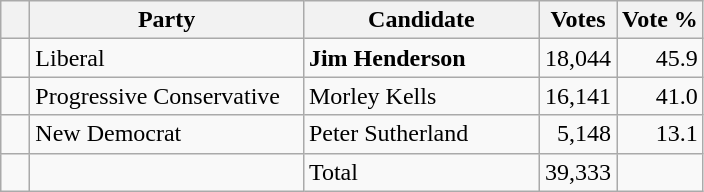<table class="wikitable">
<tr>
<th></th>
<th scope="col" width="175">Party</th>
<th scope="col" width="150">Candidate</th>
<th>Votes</th>
<th>Vote %</th>
</tr>
<tr>
<td>   </td>
<td>Liberal</td>
<td><strong>Jim Henderson</strong></td>
<td align=right>18,044</td>
<td align=right>45.9</td>
</tr>
<tr>
<td>   </td>
<td>Progressive Conservative</td>
<td>Morley Kells</td>
<td align=right>16,141</td>
<td align=right>41.0</td>
</tr>
<tr>
<td>   </td>
<td>New Democrat</td>
<td>Peter Sutherland</td>
<td align=right>5,148</td>
<td align=right>13.1</td>
</tr>
<tr |>
<td></td>
<td></td>
<td>Total</td>
<td align=right>39,333</td>
<td></td>
</tr>
</table>
